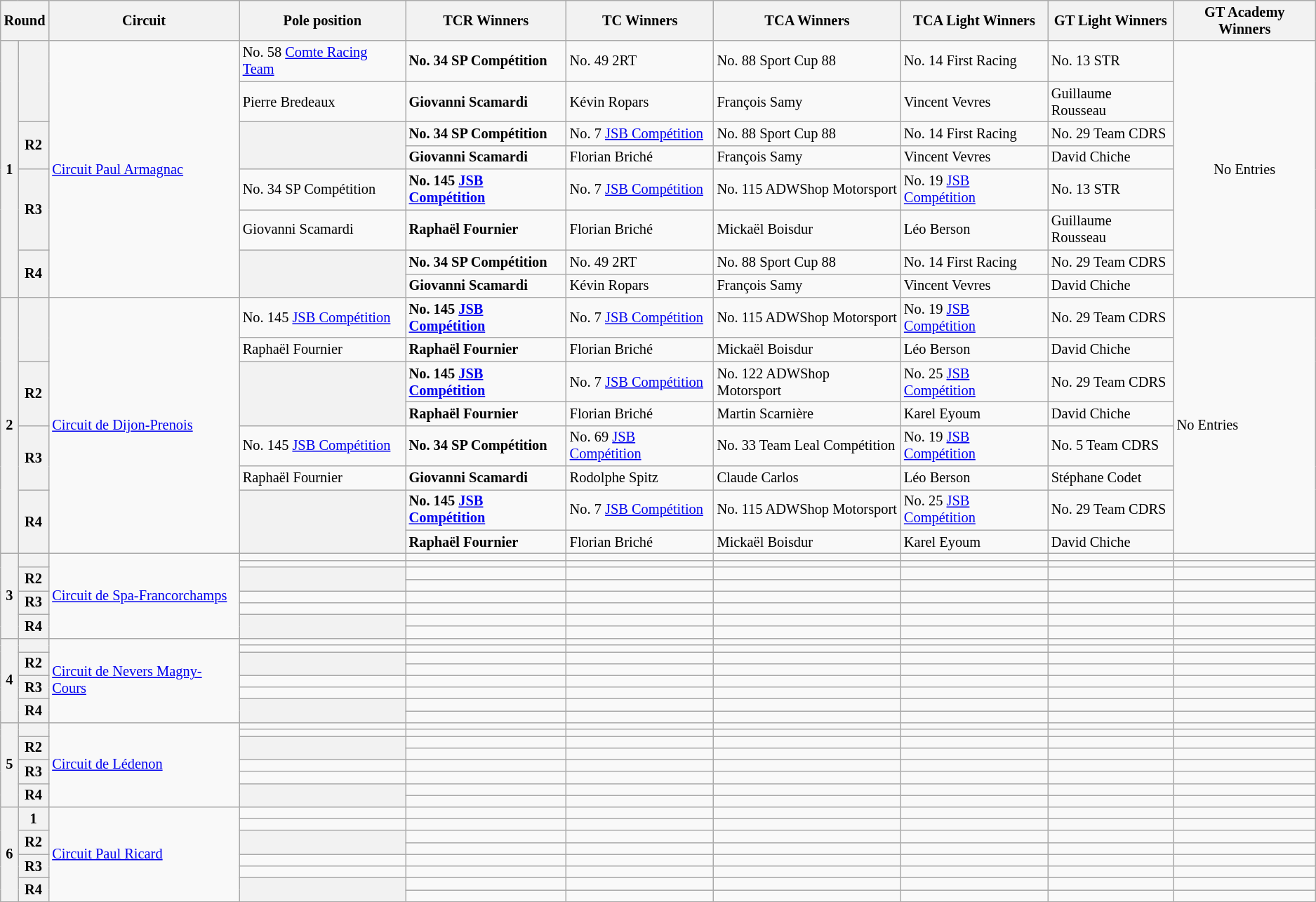<table class="wikitable" style="font-size:85%;">
<tr>
<th colspan="2">Round</th>
<th>Circuit</th>
<th>Pole position</th>
<th>TCR Winners</th>
<th>TC Winners</th>
<th>TCA Winners</th>
<th>TCA Light Winners</th>
<th>GT Light Winners</th>
<th>GT Academy Winners</th>
</tr>
<tr>
<th rowspan=8>1</th>
<th rowspan=2></th>
<td rowspan=8> <a href='#'>Circuit Paul Armagnac</a></td>
<td> No. 58 <a href='#'>Comte Racing Team</a></td>
<td><strong> No. 34 SP Compétition</strong></td>
<td> No. 49 2RT</td>
<td> No. 88 Sport Cup 88</td>
<td> No. 14 First Racing</td>
<td> No. 13 STR</td>
<td rowspan="8" align="center">No Entries</td>
</tr>
<tr>
<td> Pierre Bredeaux</td>
<td><strong> Giovanni Scamardi</strong></td>
<td> Kévin Ropars</td>
<td> François Samy</td>
<td> Vincent Vevres</td>
<td> Guillaume Rousseau</td>
</tr>
<tr>
<th rowspan=2>R2</th>
<th rowspan=2></th>
<td><strong> No. 34 SP Compétition</strong></td>
<td> No. 7 <a href='#'>JSB Compétition</a></td>
<td> No. 88 Sport Cup 88</td>
<td> No. 14 First Racing</td>
<td> No. 29 Team CDRS</td>
</tr>
<tr>
<td><strong> Giovanni Scamardi</strong></td>
<td> Florian Briché</td>
<td> François Samy</td>
<td> Vincent Vevres</td>
<td> David Chiche</td>
</tr>
<tr>
<th rowspan=2>R3</th>
<td> No. 34 SP Compétition</td>
<td><strong> No. 145 <a href='#'>JSB Compétition</a></strong></td>
<td> No. 7 <a href='#'>JSB Compétition</a></td>
<td> No. 115 ADWShop Motorsport</td>
<td> No. 19 <a href='#'>JSB Compétition</a></td>
<td> No. 13 STR</td>
</tr>
<tr>
<td> Giovanni Scamardi</td>
<td><strong> Raphaël Fournier</strong></td>
<td> Florian Briché</td>
<td> Mickaël Boisdur</td>
<td> Léo Berson</td>
<td> Guillaume Rousseau</td>
</tr>
<tr>
<th rowspan=2>R4</th>
<th rowspan=2></th>
<td><strong> No. 34 SP Compétition</strong></td>
<td> No. 49 2RT</td>
<td> No. 88 Sport Cup 88</td>
<td> No. 14 First Racing</td>
<td> No. 29 Team CDRS</td>
</tr>
<tr>
<td><strong> Giovanni Scamardi</strong></td>
<td> Kévin Ropars</td>
<td> François Samy</td>
<td> Vincent Vevres</td>
<td> David Chiche</td>
</tr>
<tr>
<th rowspan=8>2</th>
<th rowspan=2></th>
<td rowspan=8> <a href='#'>Circuit de Dijon-Prenois</a></td>
<td> No. 145 <a href='#'>JSB Compétition</a></td>
<td><strong> No. 145 <a href='#'>JSB Compétition</a></strong></td>
<td> No. 7 <a href='#'>JSB Compétition</a></td>
<td> No. 115 ADWShop Motorsport</td>
<td> No. 19 <a href='#'>JSB Compétition</a></td>
<td> No. 29 Team CDRS</td>
<td rowspan="8">No Entries</td>
</tr>
<tr>
<td> Raphaël Fournier</td>
<td><strong> Raphaël Fournier</strong></td>
<td> Florian Briché</td>
<td> Mickaël Boisdur</td>
<td> Léo Berson</td>
<td> David Chiche</td>
</tr>
<tr>
<th rowspan=2>R2</th>
<th rowspan=2></th>
<td><strong> No. 145 <a href='#'>JSB Compétition</a></strong></td>
<td> No. 7 <a href='#'>JSB Compétition</a></td>
<td> No. 122 ADWShop Motorsport</td>
<td> No. 25 <a href='#'>JSB Compétition</a></td>
<td> No. 29 Team CDRS</td>
</tr>
<tr>
<td><strong> Raphaël Fournier</strong></td>
<td> Florian Briché</td>
<td> Martin Scarnière</td>
<td> Karel Eyoum</td>
<td> David Chiche</td>
</tr>
<tr>
<th rowspan=2>R3</th>
<td> No. 145 <a href='#'>JSB Compétition</a></td>
<td><strong> No. 34 SP Compétition</strong></td>
<td> No. 69 <a href='#'>JSB Compétition</a></td>
<td> No. 33 Team Leal Compétition</td>
<td> No. 19 <a href='#'>JSB Compétition</a></td>
<td> No. 5 Team CDRS</td>
</tr>
<tr>
<td> Raphaël Fournier</td>
<td><strong> Giovanni Scamardi</strong></td>
<td> Rodolphe Spitz</td>
<td> Claude Carlos</td>
<td> Léo Berson</td>
<td> Stéphane Codet</td>
</tr>
<tr>
<th rowspan=2>R4</th>
<th rowspan=2></th>
<td><strong> No. 145 <a href='#'>JSB Compétition</a></strong></td>
<td> No. 7 <a href='#'>JSB Compétition</a></td>
<td> No. 115 ADWShop Motorsport</td>
<td> No. 25 <a href='#'>JSB Compétition</a></td>
<td> No. 29 Team CDRS</td>
</tr>
<tr>
<td><strong> Raphaël Fournier</strong></td>
<td> Florian Briché</td>
<td> Mickaël Boisdur</td>
<td> Karel Eyoum</td>
<td> David Chiche</td>
</tr>
<tr>
<th rowspan=8>3</th>
<th rowspan=2></th>
<td rowspan=8> <a href='#'>Circuit de Spa-Francorchamps</a></td>
<td></td>
<td></td>
<td></td>
<td></td>
<td></td>
<td></td>
<td></td>
</tr>
<tr>
<td></td>
<td></td>
<td></td>
<td></td>
<td></td>
<td></td>
<td></td>
</tr>
<tr>
<th rowspan=2>R2</th>
<th rowspan=2></th>
<td></td>
<td></td>
<td></td>
<td></td>
<td></td>
<td></td>
</tr>
<tr>
<td></td>
<td></td>
<td></td>
<td></td>
<td></td>
<td></td>
</tr>
<tr>
<th rowspan=2>R3</th>
<td></td>
<td></td>
<td></td>
<td></td>
<td></td>
<td></td>
<td></td>
</tr>
<tr>
<td></td>
<td></td>
<td></td>
<td></td>
<td></td>
<td></td>
<td></td>
</tr>
<tr>
<th rowspan=2>R4</th>
<th rowspan=2></th>
<td></td>
<td></td>
<td></td>
<td></td>
<td></td>
<td></td>
</tr>
<tr>
<td></td>
<td></td>
<td></td>
<td></td>
<td></td>
<td></td>
</tr>
<tr>
<th rowspan=8>4</th>
<th rowspan=2></th>
<td rowspan=8> <a href='#'>Circuit de Nevers Magny-Cours</a></td>
<td></td>
<td></td>
<td></td>
<td></td>
<td></td>
<td></td>
<td></td>
</tr>
<tr>
<td></td>
<td></td>
<td></td>
<td></td>
<td></td>
<td></td>
<td></td>
</tr>
<tr>
<th rowspan=2>R2</th>
<th rowspan=2></th>
<td></td>
<td></td>
<td></td>
<td></td>
<td></td>
<td></td>
</tr>
<tr>
<td></td>
<td></td>
<td></td>
<td></td>
<td></td>
<td></td>
</tr>
<tr>
<th rowspan=2>R3</th>
<td></td>
<td></td>
<td></td>
<td></td>
<td></td>
<td></td>
<td></td>
</tr>
<tr>
<td></td>
<td></td>
<td></td>
<td></td>
<td></td>
<td></td>
<td></td>
</tr>
<tr>
<th rowspan=2>R4</th>
<th rowspan=2></th>
<td></td>
<td></td>
<td></td>
<td></td>
<td></td>
<td></td>
</tr>
<tr>
<td></td>
<td></td>
<td></td>
<td></td>
<td></td>
<td></td>
</tr>
<tr>
<th rowspan=8>5</th>
<th rowspan=2></th>
<td rowspan=8> <a href='#'>Circuit de Lédenon</a></td>
<td></td>
<td></td>
<td></td>
<td></td>
<td></td>
<td></td>
<td></td>
</tr>
<tr>
<td></td>
<td></td>
<td></td>
<td></td>
<td></td>
<td></td>
<td></td>
</tr>
<tr>
<th rowspan=2>R2</th>
<th rowspan=2></th>
<td></td>
<td></td>
<td></td>
<td></td>
<td></td>
<td></td>
</tr>
<tr>
<td></td>
<td></td>
<td></td>
<td></td>
<td></td>
<td></td>
</tr>
<tr>
<th rowspan=2>R3</th>
<td></td>
<td></td>
<td></td>
<td></td>
<td></td>
<td></td>
<td></td>
</tr>
<tr>
<td></td>
<td></td>
<td></td>
<td></td>
<td></td>
<td></td>
<td></td>
</tr>
<tr>
<th rowspan=2>R4</th>
<th rowspan=2></th>
<td></td>
<td></td>
<td></td>
<td></td>
<td></td>
<td></td>
</tr>
<tr>
<td></td>
<td></td>
<td></td>
<td></td>
<td></td>
<td></td>
</tr>
<tr>
<th rowspan=8>6</th>
<th rowspan=2>1</th>
<td rowspan=8> <a href='#'>Circuit Paul Ricard</a></td>
<td></td>
<td></td>
<td></td>
<td></td>
<td></td>
<td></td>
<td></td>
</tr>
<tr>
<td></td>
<td></td>
<td></td>
<td></td>
<td></td>
<td></td>
<td></td>
</tr>
<tr>
<th rowspan=2>R2</th>
<th rowspan=2></th>
<td></td>
<td></td>
<td></td>
<td></td>
<td></td>
<td></td>
</tr>
<tr>
<td></td>
<td></td>
<td></td>
<td></td>
<td></td>
<td></td>
</tr>
<tr>
<th rowspan=2>R3</th>
<td></td>
<td></td>
<td></td>
<td></td>
<td></td>
<td></td>
<td></td>
</tr>
<tr>
<td></td>
<td></td>
<td></td>
<td></td>
<td></td>
<td></td>
<td></td>
</tr>
<tr>
<th rowspan=2>R4</th>
<th rowspan=2></th>
<td></td>
<td></td>
<td></td>
<td></td>
<td></td>
<td></td>
</tr>
<tr>
<td></td>
<td></td>
<td></td>
<td></td>
<td></td>
<td></td>
</tr>
<tr>
</tr>
</table>
